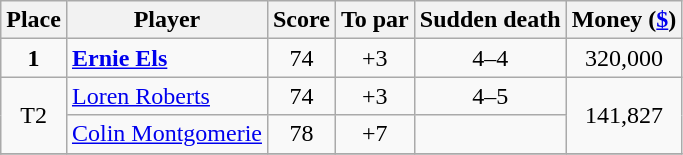<table class="wikitable">
<tr>
<th>Place</th>
<th>Player</th>
<th>Score</th>
<th>To par</th>
<th>Sudden death</th>
<th>Money (<a href='#'>$</a>)</th>
</tr>
<tr>
<td align=center><strong>1</strong></td>
<td> <strong><a href='#'>Ernie Els</a></strong></td>
<td align=center>74</td>
<td align=center>+3</td>
<td align=center>4–4</td>
<td align=center>320,000</td>
</tr>
<tr>
<td align=center rowspan=2>T2</td>
<td> <a href='#'>Loren Roberts</a></td>
<td align=center>74</td>
<td align=center>+3</td>
<td align=center>4–5</td>
<td align=center rowspan=2>141,827</td>
</tr>
<tr>
<td> <a href='#'>Colin Montgomerie</a></td>
<td align=center>78</td>
<td align=center>+7</td>
<td></td>
</tr>
<tr>
</tr>
</table>
